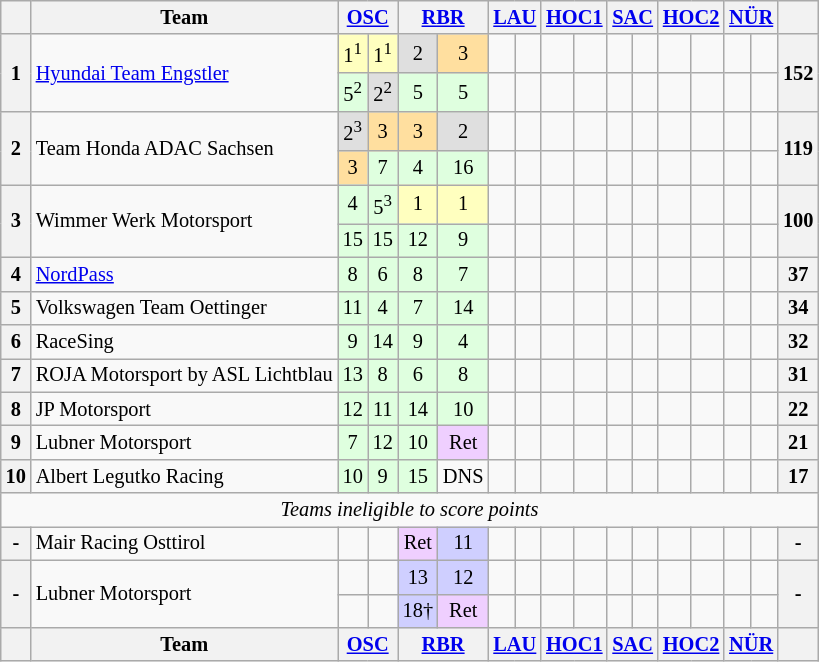<table class="wikitable" style="font-size:85%; text-align:center">
<tr>
<th></th>
<th>Team</th>
<th colspan=2><a href='#'>OSC</a><br></th>
<th colspan=2><a href='#'>RBR</a><br></th>
<th colspan=2><a href='#'>LAU</a><br></th>
<th colspan=2><a href='#'>HOC1</a><br></th>
<th colspan=2><a href='#'>SAC</a><br></th>
<th colspan=2><a href='#'>HOC2</a><br></th>
<th colspan=2><a href='#'>NÜR</a><br></th>
<th></th>
</tr>
<tr>
<th rowspan=2>1</th>
<td rowspan=2 align=left> <a href='#'>Hyundai Team Engstler</a></td>
<td style="background:#ffffbf;">1<sup>1</sup></td>
<td style="background:#ffffbf;">1<sup>1</sup></td>
<td style="background:#dfdfdf;">2</td>
<td style="background:#ffdf9f;">3</td>
<td></td>
<td></td>
<td></td>
<td></td>
<td></td>
<td></td>
<td></td>
<td></td>
<td></td>
<td></td>
<th rowspan=2>152</th>
</tr>
<tr>
<td style="background:#dfffdf;">5<sup>2</sup></td>
<td style="background:#dfdfdf;">2<sup>2</sup></td>
<td style="background:#dfffdf;">5</td>
<td style="background:#dfffdf;">5</td>
<td></td>
<td></td>
<td></td>
<td></td>
<td></td>
<td></td>
<td></td>
<td></td>
<td></td>
<td></td>
</tr>
<tr>
<th rowspan=2>2</th>
<td rowspan=2 align=left> Team Honda ADAC Sachsen</td>
<td style="background:#dfdfdf;">2<sup>3</sup></td>
<td style="background:#ffdf9f;">3</td>
<td style="background:#ffdf9f;">3</td>
<td style="background:#dfdfdf;">2</td>
<td></td>
<td></td>
<td></td>
<td></td>
<td></td>
<td></td>
<td></td>
<td></td>
<td></td>
<td></td>
<th rowspan=2>119</th>
</tr>
<tr>
<td style="background:#ffdf9f;">3</td>
<td style="background:#dfffdf;">7</td>
<td style="background:#dfffdf;">4</td>
<td style="background:#dfffdf;">16</td>
<td></td>
<td></td>
<td></td>
<td></td>
<td></td>
<td></td>
<td></td>
<td></td>
<td></td>
<td></td>
</tr>
<tr>
<th rowspan=2>3</th>
<td rowspan=2 align=left> Wimmer Werk Motorsport</td>
<td style="background:#dfffdf;">4</td>
<td style="background:#dfffdf;">5<sup>3</sup></td>
<td style="background:#ffffbf;">1</td>
<td style="background:#ffffbf;">1</td>
<td></td>
<td></td>
<td></td>
<td></td>
<td></td>
<td></td>
<td></td>
<td></td>
<td></td>
<td></td>
<th rowspan=2>100</th>
</tr>
<tr>
<td style="background:#dfffdf;">15</td>
<td style="background:#dfffdf;">15</td>
<td style="background:#dfffdf;">12</td>
<td style="background:#dfffdf;">9</td>
<td></td>
<td></td>
<td></td>
<td></td>
<td></td>
<td></td>
<td></td>
<td></td>
<td></td>
<td></td>
</tr>
<tr>
<th>4</th>
<td align=left> <a href='#'>NordPass</a></td>
<td style="background:#dfffdf;">8</td>
<td style="background:#dfffdf;">6</td>
<td style="background:#dfffdf;">8</td>
<td style="background:#dfffdf;">7</td>
<td></td>
<td></td>
<td></td>
<td></td>
<td></td>
<td></td>
<td></td>
<td></td>
<td></td>
<td></td>
<th>37</th>
</tr>
<tr>
<th>5</th>
<td align=left> Volkswagen Team Oettinger</td>
<td style="background:#dfffdf;">11</td>
<td style="background:#dfffdf;">4</td>
<td style="background:#dfffdf;">7</td>
<td style="background:#dfffdf;">14</td>
<td></td>
<td></td>
<td></td>
<td></td>
<td></td>
<td></td>
<td></td>
<td></td>
<td></td>
<td></td>
<th>34</th>
</tr>
<tr>
<th>6</th>
<td align=left> RaceSing</td>
<td style="background:#dfffdf;">9</td>
<td style="background:#dfffdf;">14</td>
<td style="background:#dfffdf;">9</td>
<td style="background:#dfffdf;">4</td>
<td></td>
<td></td>
<td></td>
<td></td>
<td></td>
<td></td>
<td></td>
<td></td>
<td></td>
<td></td>
<th>32</th>
</tr>
<tr>
<th>7</th>
<td align=left> ROJA Motorsport by ASL Lichtblau</td>
<td style="background:#dfffdf;">13</td>
<td style="background:#dfffdf;">8</td>
<td style="background:#dfffdf;">6</td>
<td style="background:#dfffdf;">8</td>
<td></td>
<td></td>
<td></td>
<td></td>
<td></td>
<td></td>
<td></td>
<td></td>
<td></td>
<td></td>
<th>31</th>
</tr>
<tr>
<th>8</th>
<td align=left> JP Motorsport</td>
<td style="background:#dfffdf;">12</td>
<td style="background:#dfffdf;">11</td>
<td style="background:#dfffdf;">14</td>
<td style="background:#dfffdf;">10</td>
<td></td>
<td></td>
<td></td>
<td></td>
<td></td>
<td></td>
<td></td>
<td></td>
<td></td>
<td></td>
<th>22</th>
</tr>
<tr>
<th>9</th>
<td align=left> Lubner Motorsport</td>
<td style="background:#dfffdf;">7</td>
<td style="background:#dfffdf;">12</td>
<td style="background:#dfffdf;">10</td>
<td style="background:#efcfff;">Ret</td>
<td></td>
<td></td>
<td></td>
<td></td>
<td></td>
<td></td>
<td></td>
<td></td>
<td></td>
<td></td>
<th>21</th>
</tr>
<tr>
<th>10</th>
<td align=left> Albert Legutko Racing</td>
<td style="background:#dfffdf;">10</td>
<td style="background:#dfffdf;">9</td>
<td style="background:#dfffdf;">15</td>
<td>DNS</td>
<td></td>
<td></td>
<td></td>
<td></td>
<td></td>
<td></td>
<td></td>
<td></td>
<td></td>
<td></td>
<th>17</th>
</tr>
<tr>
<td colspan=17><em>Teams ineligible to score points</em></td>
</tr>
<tr>
<th>-</th>
<td align=left> Mair Racing Osttirol</td>
<td></td>
<td></td>
<td style="background:#efcfff;">Ret</td>
<td style="background:#cfcfff;">11</td>
<td></td>
<td></td>
<td></td>
<td></td>
<td></td>
<td></td>
<td></td>
<td></td>
<td></td>
<td></td>
<th>-</th>
</tr>
<tr>
<th rowspan=2>-</th>
<td rowspan=2 align=left> Lubner Motorsport</td>
<td></td>
<td></td>
<td style="background:#cfcfff;">13</td>
<td style="background:#cfcfff;">12</td>
<td></td>
<td></td>
<td></td>
<td></td>
<td></td>
<td></td>
<td></td>
<td></td>
<td></td>
<td></td>
<th rowspan=2>-</th>
</tr>
<tr>
<td></td>
<td></td>
<td style="background:#cfcfff;">18†</td>
<td style="background:#efcfff;">Ret</td>
<td></td>
<td></td>
<td></td>
<td></td>
<td></td>
<td></td>
<td></td>
<td></td>
<td></td>
<td></td>
</tr>
<tr>
<th></th>
<th>Team</th>
<th colspan=2><a href='#'>OSC</a><br></th>
<th colspan=2><a href='#'>RBR</a><br></th>
<th colspan=2><a href='#'>LAU</a><br></th>
<th colspan=2><a href='#'>HOC1</a><br></th>
<th colspan=2><a href='#'>SAC</a><br></th>
<th colspan=2><a href='#'>HOC2</a><br></th>
<th colspan=2><a href='#'>NÜR</a><br></th>
<th></th>
</tr>
</table>
